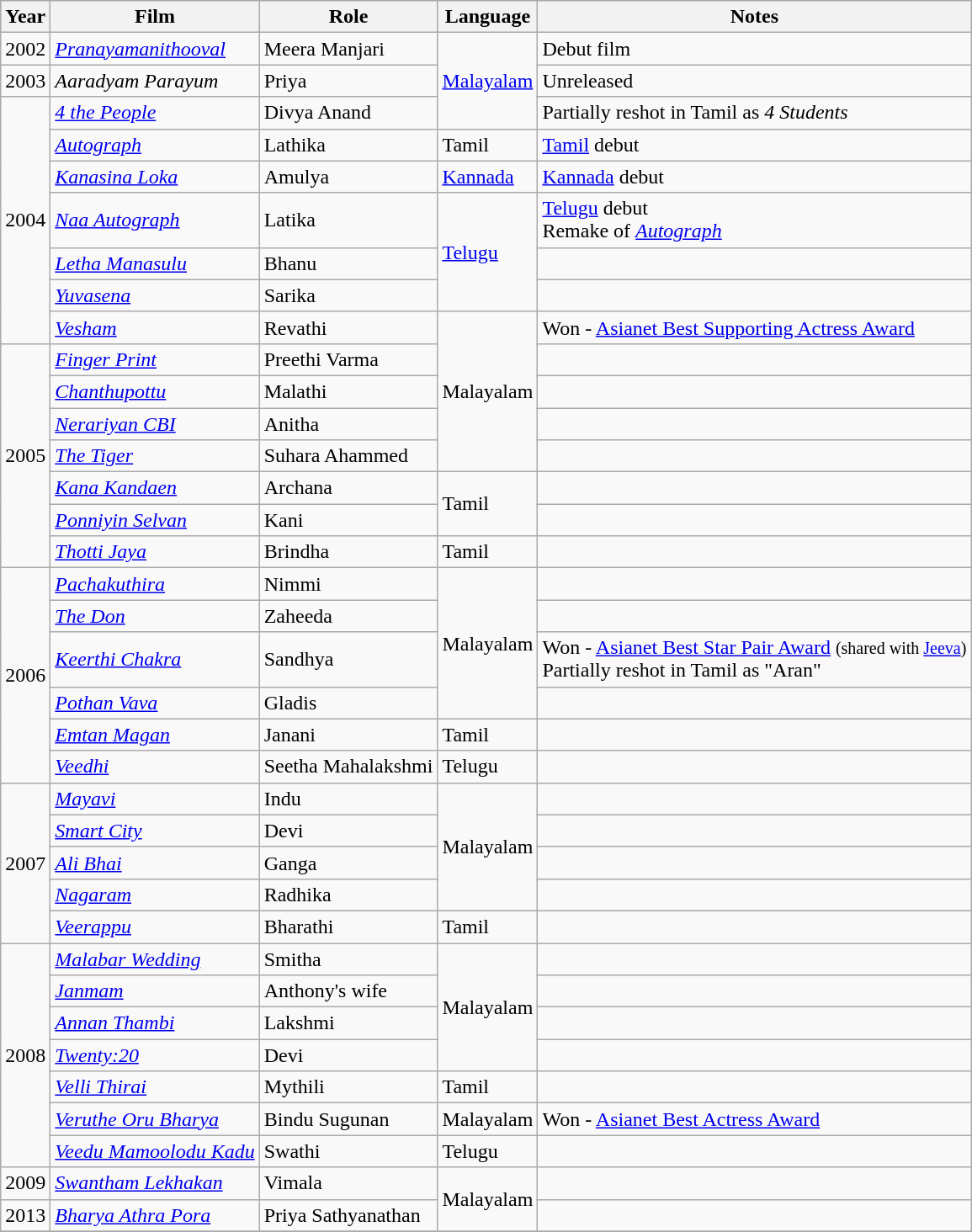<table class="wikitable">
<tr style="background:#ccc; text-align:center;">
<th>Year</th>
<th>Film</th>
<th>Role</th>
<th>Language</th>
<th>Notes</th>
</tr>
<tr>
<td>2002</td>
<td><em><a href='#'>Pranayamanithooval</a></em></td>
<td>Meera Manjari</td>
<td rowspan="3"><a href='#'>Malayalam</a></td>
<td>Debut film</td>
</tr>
<tr>
<td>2003</td>
<td><em>Aaradyam Parayum</em></td>
<td>Priya</td>
<td>Unreleased</td>
</tr>
<tr>
<td rowspan="7">2004</td>
<td><em><a href='#'>4 the People</a></em></td>
<td>Divya Anand</td>
<td>Partially reshot in Tamil as <em>4 Students</em></td>
</tr>
<tr>
<td><em><a href='#'>Autograph</a></em></td>
<td>Lathika</td>
<td>Tamil</td>
<td><a href='#'>Tamil</a> debut</td>
</tr>
<tr>
<td><em><a href='#'>Kanasina Loka</a></em></td>
<td>Amulya</td>
<td><a href='#'>Kannada</a></td>
<td><a href='#'>Kannada</a> debut</td>
</tr>
<tr>
<td><em><a href='#'>Naa Autograph</a></em></td>
<td>Latika</td>
<td rowspan="3"><a href='#'>Telugu</a></td>
<td><a href='#'>Telugu</a> debut<br>Remake of <em><a href='#'>Autograph</a></em></td>
</tr>
<tr>
<td><em><a href='#'>Letha Manasulu</a></em></td>
<td>Bhanu</td>
<td></td>
</tr>
<tr>
<td><em><a href='#'>Yuvasena</a></em></td>
<td>Sarika</td>
<td></td>
</tr>
<tr>
<td><em><a href='#'>Vesham</a></em></td>
<td>Revathi</td>
<td rowspan="5">Malayalam</td>
<td>Won - <a href='#'>Asianet Best Supporting Actress Award</a></td>
</tr>
<tr>
<td rowspan="7">2005</td>
<td><em><a href='#'>Finger Print</a></em></td>
<td>Preethi Varma</td>
<td></td>
</tr>
<tr>
<td><em><a href='#'>Chanthupottu</a></em></td>
<td>Malathi</td>
<td></td>
</tr>
<tr>
<td><em><a href='#'>Nerariyan CBI</a></em></td>
<td>Anitha</td>
<td></td>
</tr>
<tr>
<td><em><a href='#'>The Tiger</a></em></td>
<td>Suhara Ahammed</td>
<td></td>
</tr>
<tr>
<td><em><a href='#'>Kana Kandaen</a></em></td>
<td>Archana</td>
<td rowspan="2">Tamil</td>
<td></td>
</tr>
<tr>
<td><em><a href='#'>Ponniyin Selvan</a></em></td>
<td>Kani</td>
<td></td>
</tr>
<tr>
<td><em><a href='#'>Thotti Jaya</a></em></td>
<td>Brindha</td>
<td>Tamil</td>
<td></td>
</tr>
<tr>
<td rowspan="6">2006</td>
<td><em><a href='#'>Pachakuthira</a></em></td>
<td>Nimmi</td>
<td rowspan="4">Malayalam</td>
<td></td>
</tr>
<tr>
<td><em><a href='#'>The Don</a></em></td>
<td>Zaheeda</td>
<td></td>
</tr>
<tr>
<td><em><a href='#'>Keerthi Chakra</a></em></td>
<td>Sandhya</td>
<td>Won - <a href='#'>Asianet Best Star Pair Award</a> <small>(shared with <a href='#'>Jeeva</a>)</small> <br>Partially reshot in Tamil as "Aran"</td>
</tr>
<tr>
<td><em><a href='#'>Pothan Vava</a></em></td>
<td>Gladis</td>
<td></td>
</tr>
<tr>
<td><em><a href='#'>Emtan Magan</a></em></td>
<td>Janani</td>
<td>Tamil</td>
<td></td>
</tr>
<tr>
<td><em><a href='#'>Veedhi</a></em></td>
<td>Seetha Mahalakshmi</td>
<td>Telugu</td>
<td></td>
</tr>
<tr>
<td rowspan="5">2007</td>
<td><em><a href='#'>Mayavi</a></em></td>
<td>Indu</td>
<td rowspan="4">Malayalam</td>
<td></td>
</tr>
<tr>
<td><em><a href='#'>Smart City</a></em></td>
<td>Devi</td>
<td></td>
</tr>
<tr>
<td><em><a href='#'>Ali Bhai</a></em></td>
<td>Ganga</td>
<td></td>
</tr>
<tr>
<td><em><a href='#'>Nagaram</a> </em></td>
<td>Radhika</td>
<td></td>
</tr>
<tr>
<td><em><a href='#'>Veerappu</a></em></td>
<td>Bharathi</td>
<td>Tamil</td>
<td></td>
</tr>
<tr>
<td rowspan="7">2008</td>
<td><em><a href='#'>Malabar Wedding</a></em></td>
<td>Smitha</td>
<td rowspan="4">Malayalam</td>
<td></td>
</tr>
<tr>
<td><em><a href='#'>Janmam</a></em></td>
<td>Anthony's wife</td>
<td></td>
</tr>
<tr>
<td><em><a href='#'>Annan Thambi</a></em></td>
<td>Lakshmi</td>
<td></td>
</tr>
<tr>
<td><em><a href='#'>Twenty:20</a></em></td>
<td>Devi</td>
<td></td>
</tr>
<tr>
<td><em><a href='#'>Velli Thirai</a></em></td>
<td>Mythili</td>
<td>Tamil</td>
<td></td>
</tr>
<tr>
<td><em><a href='#'>Veruthe Oru Bharya</a></em></td>
<td>Bindu Sugunan</td>
<td>Malayalam</td>
<td>Won -  <a href='#'>Asianet Best Actress Award</a></td>
</tr>
<tr>
<td><em><a href='#'>Veedu Mamoolodu Kadu</a></em></td>
<td>Swathi</td>
<td>Telugu</td>
<td></td>
</tr>
<tr>
<td rowspan="1">2009</td>
<td><em><a href='#'>Swantham Lekhakan</a></em></td>
<td>Vimala</td>
<td rowspan="2">Malayalam</td>
<td></td>
</tr>
<tr>
<td rowspan="1">2013</td>
<td><em><a href='#'>Bharya Athra Pora</a></em></td>
<td>Priya Sathyanathan</td>
<td></td>
</tr>
<tr>
</tr>
</table>
